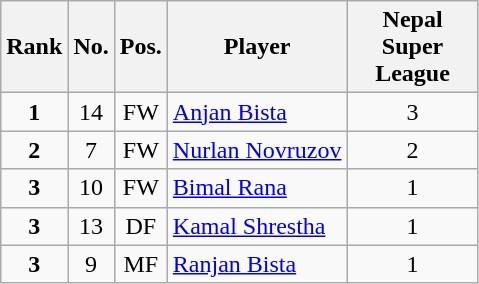<table class="wikitable sortable alternance" style="text-align:center">
<tr>
<th>Rank</th>
<th>No.</th>
<th>Pos.</th>
<th>Player</th>
<th width="80">Nepal Super League</th>
</tr>
<tr>
<td><strong>1</strong></td>
<td>14</td>
<td>FW</td>
<td align="left"> <a href='#'>Anjan Bista</a></td>
<td>3</td>
</tr>
<tr>
<td><strong>2</strong></td>
<td>7</td>
<td>FW</td>
<td align="left"> <a href='#'>Nurlan Novruzov</a></td>
<td>2</td>
</tr>
<tr>
<td><strong>3</strong></td>
<td>10</td>
<td>FW</td>
<td align="left"> <a href='#'>Bimal Rana</a></td>
<td>1</td>
</tr>
<tr>
<td><strong>3</strong></td>
<td>13</td>
<td>DF</td>
<td align="left"> <a href='#'>Kamal Shrestha</a></td>
<td>1</td>
</tr>
<tr>
<td><strong>3</strong></td>
<td>9</td>
<td>MF</td>
<td align="left"> <a href='#'>Ranjan Bista</a></td>
<td>1</td>
</tr>
</table>
